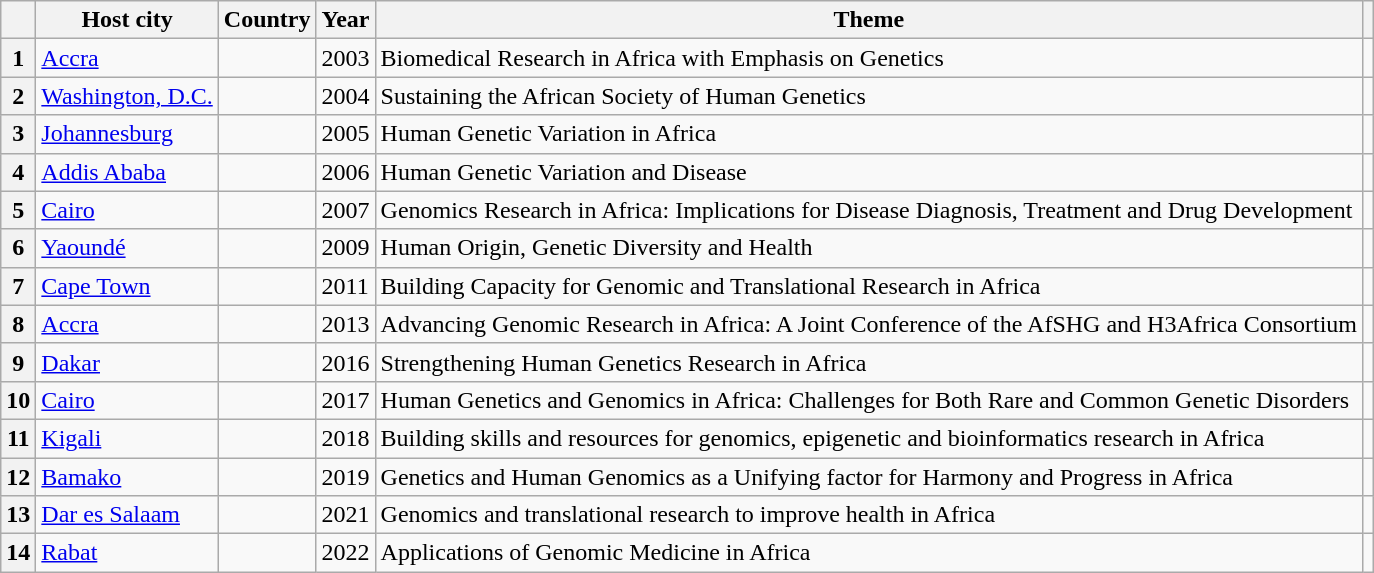<table class="wikitable sortable" style="text-align:left;">
<tr>
<th scope="col"></th>
<th scope="col">Host city</th>
<th scope="col">Country</th>
<th scope="col">Year</th>
<th scope="col">Theme</th>
<th scope="col"></th>
</tr>
<tr>
<th scope="row">1</th>
<td><a href='#'>Accra</a></td>
<td></td>
<td>2003</td>
<td>Biomedical Research in Africa with Emphasis on Genetics</td>
<td></td>
</tr>
<tr>
<th scope="row">2</th>
<td><a href='#'>Washington, D.C.</a></td>
<td></td>
<td>2004</td>
<td>Sustaining the African Society of Human Genetics</td>
<td></td>
</tr>
<tr>
<th scope="row">3</th>
<td><a href='#'>Johannesburg</a></td>
<td></td>
<td>2005</td>
<td>Human Genetic Variation in Africa</td>
<td></td>
</tr>
<tr>
<th scope="row">4</th>
<td><a href='#'>Addis Ababa</a></td>
<td></td>
<td>2006</td>
<td>Human Genetic Variation and Disease</td>
<td></td>
</tr>
<tr>
<th scope="row">5</th>
<td><a href='#'>Cairo</a></td>
<td></td>
<td>2007</td>
<td>Genomics Research in Africa: Implications for Disease Diagnosis, Treatment and Drug Development</td>
<td></td>
</tr>
<tr>
<th scope="row">6</th>
<td><a href='#'>Yaoundé</a></td>
<td></td>
<td>2009</td>
<td>Human Origin, Genetic Diversity and Health</td>
<td></td>
</tr>
<tr>
<th scope="row">7</th>
<td><a href='#'>Cape Town</a></td>
<td></td>
<td>2011</td>
<td>Building Capacity for Genomic and Translational Research in Africa</td>
<td></td>
</tr>
<tr>
<th scope="row">8</th>
<td><a href='#'>Accra</a></td>
<td></td>
<td>2013</td>
<td>Advancing Genomic Research in Africa: A Joint Conference of the AfSHG and H3Africa Consortium</td>
<td></td>
</tr>
<tr>
<th scope="row">9</th>
<td><a href='#'>Dakar</a></td>
<td></td>
<td>2016</td>
<td>Strengthening Human Genetics Research in Africa</td>
<td></td>
</tr>
<tr>
<th scope="row">10</th>
<td><a href='#'>Cairo</a></td>
<td></td>
<td>2017</td>
<td>Human Genetics and Genomics in Africa: Challenges for Both Rare and Common Genetic Disorders</td>
<td></td>
</tr>
<tr>
<th scope="row">11</th>
<td><a href='#'>Kigali</a></td>
<td></td>
<td>2018</td>
<td>Building skills and resources for genomics, epigenetic and bioinformatics research in Africa</td>
<td></td>
</tr>
<tr>
<th scope="row">12</th>
<td><a href='#'>Bamako</a></td>
<td></td>
<td>2019</td>
<td>Genetics and Human Genomics as a Unifying factor for Harmony and Progress in Africa</td>
<td></td>
</tr>
<tr>
<th scope="row">13</th>
<td><a href='#'>Dar es Salaam</a></td>
<td></td>
<td>2021</td>
<td>Genomics and translational research to improve health in Africa</td>
<td></td>
</tr>
<tr>
<th scope="row">14</th>
<td><a href='#'>Rabat</a></td>
<td></td>
<td>2022</td>
<td>Applications of Genomic Medicine in Africa</td>
<td></td>
</tr>
</table>
